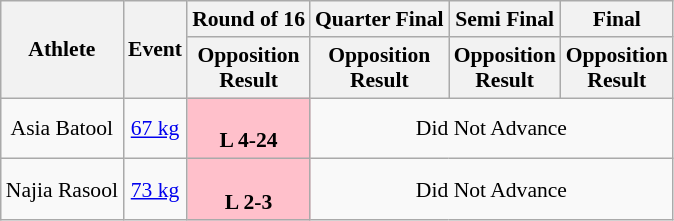<table class=wikitable style="text-align:center; font-size:90%">
<tr>
<th rowspan=2>Athlete</th>
<th rowspan=2>Event</th>
<th>Round of 16</th>
<th>Quarter Final</th>
<th>Semi Final</th>
<th>Final</th>
</tr>
<tr>
<th>Opposition<br>Result</th>
<th>Opposition<br>Result</th>
<th>Opposition<br>Result</th>
<th>Opposition<br>Result</th>
</tr>
<tr>
<td>Asia Batool</td>
<td><a href='#'>67 kg</a></td>
<td style="text-align:center; background:pink;"><br><strong>L 4-24</strong></td>
<td colspan="3">Did Not Advance</td>
</tr>
<tr>
<td>Najia Rasool</td>
<td><a href='#'>73 kg</a></td>
<td style="text-align:center; background:pink;"><br><strong>L 2-3</strong></td>
<td colspan="3">Did Not Advance</td>
</tr>
</table>
